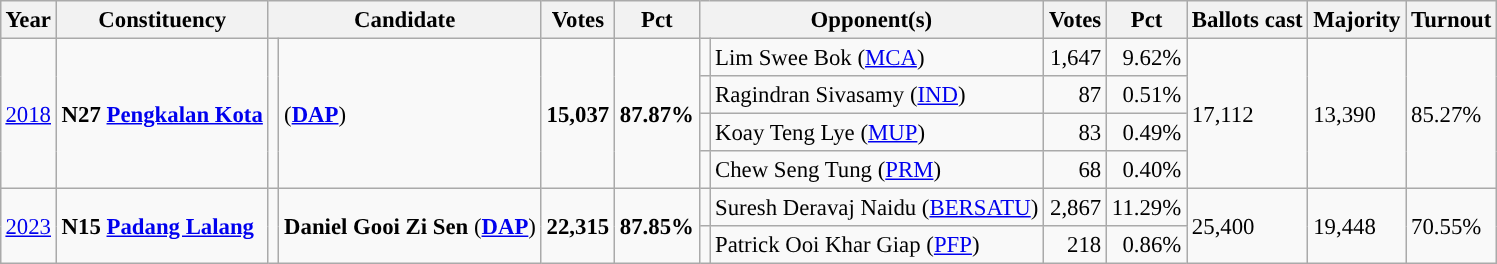<table class="wikitable" style="margin:0.5em ; font-size:95%">
<tr>
<th>Year</th>
<th>Constituency</th>
<th colspan=2>Candidate</th>
<th>Votes</th>
<th>Pct</th>
<th colspan=2>Opponent(s)</th>
<th>Votes</th>
<th>Pct</th>
<th>Ballots cast</th>
<th>Majority</th>
<th>Turnout</th>
</tr>
<tr>
<td rowspan="4"><a href='#'>2018</a></td>
<td rowspan="4"><strong>N27 <a href='#'>Pengkalan Kota</a></strong></td>
<td rowspan="4" ></td>
<td rowspan="4"> (<a href='#'><strong>DAP</strong></a>)</td>
<td rowspan=4 style="text-align:right;"><strong>15,037</strong></td>
<td rowspan="4"><strong>87.87%</strong></td>
<td></td>
<td>Lim Swee Bok (<a href='#'>MCA</a>)</td>
<td style="text-align:right;">1,647</td>
<td style="text-align:right;">9.62%</td>
<td rowspan="4">17,112</td>
<td rowspan="4">13,390</td>
<td rowspan="4">85.27%</td>
</tr>
<tr>
<td></td>
<td>Ragindran Sivasamy (<a href='#'>IND</a>)</td>
<td style="text-align:right;">87</td>
<td style="text-align:right;">0.51%</td>
</tr>
<tr>
<td bgcolor=></td>
<td>Koay Teng Lye (<a href='#'>MUP</a>)</td>
<td style="text-align:right;">83</td>
<td style="text-align:right;">0.49%</td>
</tr>
<tr>
<td bgcolor=></td>
<td>Chew Seng Tung (<a href='#'>PRM</a>)</td>
<td style="text-align:right;">68</td>
<td style="text-align:right;">0.40%</td>
</tr>
<tr>
<td rowspan="2"><a href='#'>2023</a></td>
<td rowspan="2"><strong>N15 <a href='#'>Padang Lalang</a></strong></td>
<td rowspan="2" ></td>
<td rowspan="2"><strong>Daniel Gooi Zi Sen</strong> (<a href='#'><strong>DAP</strong></a>)</td>
<td rowspan="2" style="text-align:right;"><strong>22,315</strong></td>
<td rowspan="2"><strong>87.85%</strong></td>
<td></td>
<td>Suresh Deravaj Naidu (<a href='#'>BERSATU</a>)</td>
<td style="text-align:right;">2,867</td>
<td>11.29%</td>
<td rowspan="2">25,400</td>
<td rowspan="2">19,448</td>
<td rowspan="2">70.55%</td>
</tr>
<tr>
<td></td>
<td>Patrick Ooi Khar Giap (<a href='#'>PFP</a>)</td>
<td style="text-align:right;">218</td>
<td style="text-align:right;">0.86%</td>
</tr>
</table>
